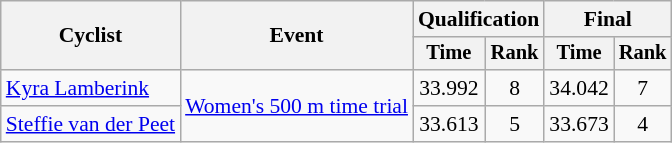<table class="wikitable" style="font-size:90%">
<tr>
<th rowspan=2>Cyclist</th>
<th rowspan=2>Event</th>
<th colspan=2>Qualification</th>
<th colspan=2>Final</th>
</tr>
<tr style="font-size:95%">
<th>Time</th>
<th>Rank</th>
<th>Time</th>
<th>Rank</th>
</tr>
<tr align=center>
<td align=left><a href='#'>Kyra Lamberink</a></td>
<td align=left rowspan=2><a href='#'>Women's 500 m time trial</a></td>
<td>33.992</td>
<td>8</td>
<td>34.042</td>
<td>7</td>
</tr>
<tr align=center>
<td align=left><a href='#'>Steffie van der Peet</a></td>
<td>33.613</td>
<td>5</td>
<td>33.673</td>
<td>4</td>
</tr>
</table>
